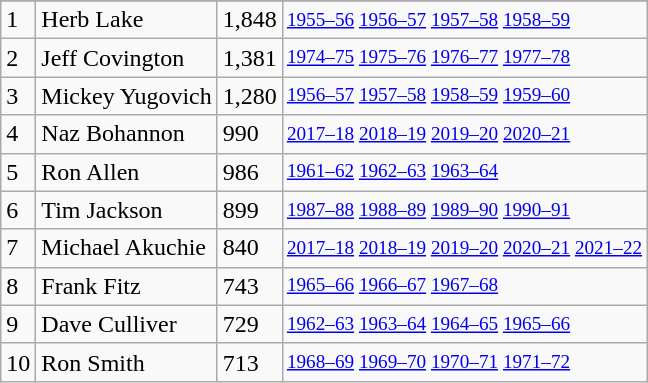<table class="wikitable">
<tr>
</tr>
<tr>
<td>1</td>
<td>Herb Lake</td>
<td>1,848</td>
<td style="font-size:80%;"><a href='#'>1955–56</a> <a href='#'>1956–57</a> <a href='#'>1957–58</a> <a href='#'>1958–59</a></td>
</tr>
<tr>
<td>2</td>
<td>Jeff Covington</td>
<td>1,381</td>
<td style="font-size:80%;"><a href='#'>1974–75</a> <a href='#'>1975–76</a> <a href='#'>1976–77</a> <a href='#'>1977–78</a></td>
</tr>
<tr>
<td>3</td>
<td>Mickey Yugovich</td>
<td>1,280</td>
<td style="font-size:80%;"><a href='#'>1956–57</a> <a href='#'>1957–58</a> <a href='#'>1958–59</a> <a href='#'>1959–60</a></td>
</tr>
<tr>
<td>4</td>
<td>Naz Bohannon</td>
<td>990</td>
<td style="font-size:80%;"><a href='#'>2017–18</a> <a href='#'>2018–19</a> <a href='#'>2019–20</a> <a href='#'>2020–21</a></td>
</tr>
<tr>
<td>5</td>
<td>Ron Allen</td>
<td>986</td>
<td style="font-size:80%;"><a href='#'>1961–62</a> <a href='#'>1962–63</a> <a href='#'>1963–64</a></td>
</tr>
<tr>
<td>6</td>
<td>Tim Jackson</td>
<td>899</td>
<td style="font-size:80%;"><a href='#'>1987–88</a> <a href='#'>1988–89</a> <a href='#'>1989–90</a> <a href='#'>1990–91</a></td>
</tr>
<tr>
<td>7</td>
<td>Michael Akuchie</td>
<td>840</td>
<td style="font-size:80%;"><a href='#'>2017–18</a> <a href='#'>2018–19</a> <a href='#'>2019–20</a> <a href='#'>2020–21</a> <a href='#'>2021–22</a></td>
</tr>
<tr>
<td>8</td>
<td>Frank Fitz</td>
<td>743</td>
<td style="font-size:80%;"><a href='#'>1965–66</a> <a href='#'>1966–67</a> <a href='#'>1967–68</a></td>
</tr>
<tr>
<td>9</td>
<td>Dave Culliver</td>
<td>729</td>
<td style="font-size:80%;"><a href='#'>1962–63</a> <a href='#'>1963–64</a> <a href='#'>1964–65</a> <a href='#'>1965–66</a></td>
</tr>
<tr>
<td>10</td>
<td>Ron Smith</td>
<td>713</td>
<td style="font-size:80%;"><a href='#'>1968–69</a> <a href='#'>1969–70</a> <a href='#'>1970–71</a> <a href='#'>1971–72</a></td>
</tr>
</table>
